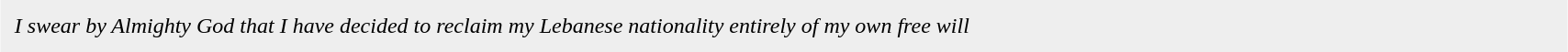<table border="0" cellpadding="10" cellspacing="0"  style="width:90%; margin:auto; background:#eee;">
<tr>
<td><em>I swear by Almighty God that I have decided to reclaim my Lebanese nationality entirely of my own free will</em></td>
</tr>
</table>
